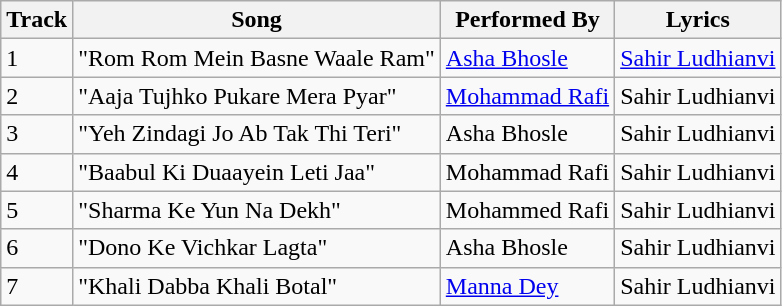<table class="wikitable">
<tr>
<th>Track</th>
<th>Song</th>
<th>Performed By</th>
<th>Lyrics</th>
</tr>
<tr>
<td>1</td>
<td>"Rom Rom Mein Basne Waale Ram"</td>
<td><a href='#'>Asha Bhosle</a></td>
<td><a href='#'>Sahir Ludhianvi</a></td>
</tr>
<tr>
<td>2</td>
<td>"Aaja Tujhko Pukare Mera Pyar"</td>
<td><a href='#'>Mohammad Rafi</a></td>
<td>Sahir Ludhianvi</td>
</tr>
<tr>
<td>3</td>
<td>"Yeh Zindagi Jo Ab Tak Thi Teri"</td>
<td>Asha Bhosle</td>
<td>Sahir Ludhianvi</td>
</tr>
<tr>
<td>4</td>
<td>"Baabul Ki Duaayein Leti Jaa"</td>
<td>Mohammad Rafi</td>
<td>Sahir Ludhianvi</td>
</tr>
<tr>
<td>5</td>
<td>"Sharma Ke Yun Na Dekh"</td>
<td>Mohammed Rafi</td>
<td>Sahir Ludhianvi</td>
</tr>
<tr>
<td>6</td>
<td>"Dono Ke Vichkar Lagta"</td>
<td>Asha Bhosle</td>
<td>Sahir Ludhianvi</td>
</tr>
<tr>
<td>7</td>
<td>"Khali Dabba Khali Botal"</td>
<td><a href='#'>Manna Dey</a></td>
<td>Sahir Ludhianvi</td>
</tr>
</table>
